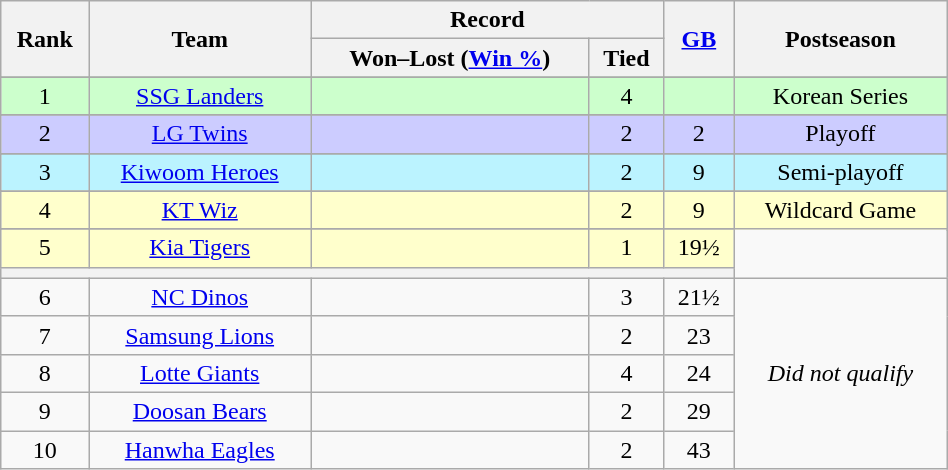<table class="wikitable plainrowheaders" width="50%" style="text-align:center;">
<tr>
<th rowspan=2>Rank</th>
<th rowspan=2>Team</th>
<th colspan=2>Record</th>
<th rowspan=2><a href='#'>GB</a></th>
<th rowspan=2>Postseason</th>
</tr>
<tr>
<th>Won–Lost (<a href='#'>Win %</a>)</th>
<th>Tied</th>
</tr>
<tr>
</tr>
<tr style="background-color:#ccffcc;">
<td>1</td>
<td><a href='#'>SSG Landers</a></td>
<td></td>
<td>4</td>
<td></td>
<td>Korean Series</td>
</tr>
<tr>
</tr>
<tr style="background-color:#ccccff;">
<td>2</td>
<td><a href='#'>LG Twins</a></td>
<td></td>
<td>2</td>
<td>2</td>
<td>Playoff</td>
</tr>
<tr>
</tr>
<tr style="background-color:#BBF3FF;">
<td>3</td>
<td><a href='#'>Kiwoom Heroes</a></td>
<td></td>
<td>2</td>
<td>9</td>
<td>Semi-playoff</td>
</tr>
<tr>
</tr>
<tr style="background-color:#ffffcc;">
<td>4</td>
<td><a href='#'>KT Wiz</a></td>
<td></td>
<td>2</td>
<td>9</td>
<td rowspan="2">Wildcard Game</td>
</tr>
<tr>
</tr>
<tr style="background-color:#ffffcc;">
<td>5</td>
<td><a href='#'>Kia Tigers</a></td>
<td></td>
<td>1</td>
<td>19½</td>
</tr>
<tr>
<th colspan=5></th>
</tr>
<tr>
<td>6</td>
<td><a href='#'>NC Dinos</a></td>
<td></td>
<td>3</td>
<td>21½</td>
<td rowspan="5"><em>Did not qualify</em></td>
</tr>
<tr>
<td>7</td>
<td><a href='#'>Samsung Lions</a></td>
<td></td>
<td>2</td>
<td>23</td>
</tr>
<tr>
<td>8</td>
<td><a href='#'>Lotte Giants</a></td>
<td></td>
<td>4</td>
<td>24</td>
</tr>
<tr>
<td>9</td>
<td><a href='#'>Doosan Bears</a></td>
<td></td>
<td>2</td>
<td>29</td>
</tr>
<tr>
<td>10</td>
<td><a href='#'>Hanwha Eagles</a></td>
<td></td>
<td>2</td>
<td>43</td>
</tr>
</table>
